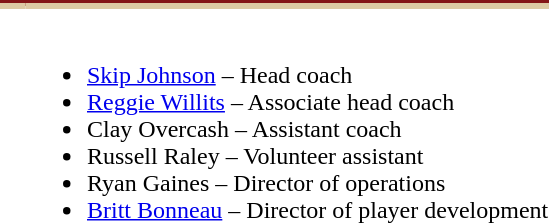<table class="toccolours" style="border-collapse:collapse; font-size:100%;">
<tr>
<td colspan="7" style="background:#841617; border-bottom:#DDCBA4 4px solid; text-align: center;"></td>
</tr>
<tr>
<td width="15"> </td>
<td valign="top"><br><ul><li><a href='#'>Skip Johnson</a> – Head coach</li><li><a href='#'>Reggie Willits</a> – Associate head coach</li><li>Clay Overcash – Assistant coach</li><li>Russell Raley – Volunteer assistant</li><li>Ryan Gaines – Director of operations</li><li><a href='#'>Britt Bonneau</a> – Director of player development</li></ul></td>
</tr>
</table>
